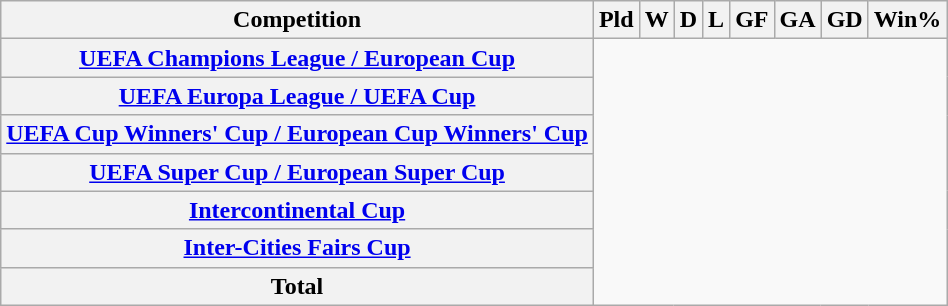<table class="wikitable unsortable plainrowheaders" style="text-align:center">
<tr>
<th scope="col">Competition</th>
<th scope="col">Pld</th>
<th scope="col">W</th>
<th scope="col">D</th>
<th scope="col">L</th>
<th scope="col">GF</th>
<th scope="col">GA</th>
<th scope="col">GD</th>
<th scope="col">Win%</th>
</tr>
<tr>
<th scope="row" align=left><a href='#'>UEFA Champions League / European Cup</a><br></th>
</tr>
<tr>
<th scope="row" align=left><a href='#'>UEFA Europa League / UEFA Cup</a><br></th>
</tr>
<tr>
<th scope="row" align=left><a href='#'>UEFA Cup Winners' Cup / European Cup Winners' Cup</a><br></th>
</tr>
<tr>
<th scope="row" align=left><a href='#'>UEFA Super Cup / European Super Cup</a><br></th>
</tr>
<tr>
<th scope="row" align=left><a href='#'>Intercontinental Cup</a><br></th>
</tr>
<tr>
<th scope="row" align=left><a href='#'>Inter-Cities Fairs Cup</a><br></th>
</tr>
<tr>
<th>Total<br></th>
</tr>
</table>
